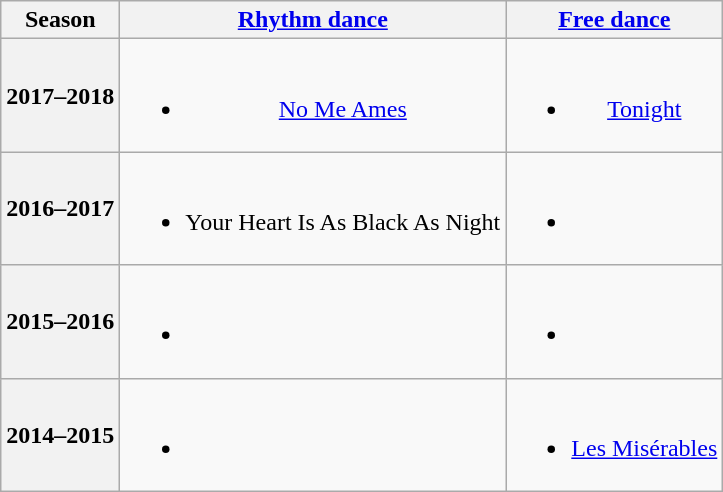<table class=wikitable style=text-align:center>
<tr>
<th>Season</th>
<th><a href='#'>Rhythm dance</a></th>
<th><a href='#'>Free dance</a></th>
</tr>
<tr>
<th>2017–2018</th>
<td><br><ul><li><a href='#'>No Me Ames</a> <br></li></ul></td>
<td><br><ul><li><a href='#'>Tonight</a> <br></li></ul></td>
</tr>
<tr>
<th>2016–2017</th>
<td><br><ul><li>Your Heart Is As Black As Night <br></li></ul></td>
<td><br><ul><li></li></ul></td>
</tr>
<tr>
<th>2015–2016</th>
<td><br><ul><li></li></ul></td>
<td><br><ul><li></li></ul></td>
</tr>
<tr>
<th>2014–2015</th>
<td><br><ul><li></li></ul></td>
<td><br><ul><li><a href='#'>Les Misérables</a> <br></li></ul></td>
</tr>
</table>
